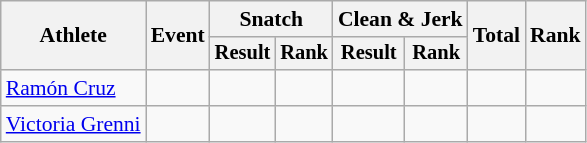<table class="wikitable" style="font-size:90%">
<tr>
<th rowspan=2>Athlete</th>
<th rowspan=2>Event</th>
<th colspan="2">Snatch</th>
<th colspan="2">Clean & Jerk</th>
<th rowspan="2">Total</th>
<th rowspan="2">Rank</th>
</tr>
<tr style="font-size:95%">
<th>Result</th>
<th>Rank</th>
<th>Result</th>
<th>Rank</th>
</tr>
<tr align=center>
<td align=left><a href='#'>Ramón Cruz</a></td>
<td align=left></td>
<td></td>
<td></td>
<td></td>
<td></td>
<td></td>
<td></td>
</tr>
<tr align=center>
<td align=left><a href='#'>Victoria Grenni</a></td>
<td align=left></td>
<td></td>
<td></td>
<td></td>
<td></td>
<td></td>
<td></td>
</tr>
</table>
